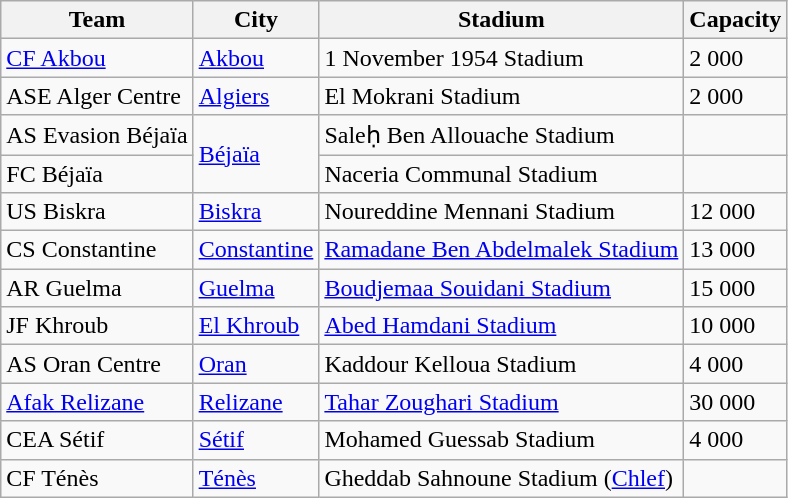<table class="sortable wikitable">
<tr align=center>
<th>Team</th>
<th>City</th>
<th>Stadium</th>
<th>Capacity</th>
</tr>
<tr>
<td><a href='#'>CF Akbou</a></td>
<td><a href='#'>Akbou</a></td>
<td>1 November 1954 Stadium</td>
<td>2 000</td>
</tr>
<tr>
<td>ASE Alger Centre</td>
<td><a href='#'>Algiers</a></td>
<td>El Mokrani Stadium</td>
<td>2 000</td>
</tr>
<tr>
<td>AS Evasion Béjaïa</td>
<td rowspan=2><a href='#'>Béjaïa</a></td>
<td>Saleḥ Ben Allouache Stadium</td>
<td></td>
</tr>
<tr>
<td>FC Béjaïa</td>
<td>Naceria Communal Stadium</td>
<td></td>
</tr>
<tr>
<td>US Biskra</td>
<td><a href='#'>Biskra</a></td>
<td>Noureddine Mennani Stadium</td>
<td>12 000</td>
</tr>
<tr>
<td>CS Constantine</td>
<td><a href='#'>Constantine</a></td>
<td><a href='#'>Ramadane Ben Abdelmalek Stadium</a></td>
<td>13 000</td>
</tr>
<tr>
<td>AR Guelma</td>
<td><a href='#'>Guelma</a></td>
<td><a href='#'>Boudjemaa Souidani Stadium</a></td>
<td>15 000</td>
</tr>
<tr>
<td>JF Khroub</td>
<td><a href='#'>El Khroub</a></td>
<td><a href='#'>Abed Hamdani Stadium</a></td>
<td>10 000</td>
</tr>
<tr>
<td>AS Oran Centre</td>
<td><a href='#'>Oran</a></td>
<td>Kaddour Kelloua Stadium</td>
<td>4 000</td>
</tr>
<tr>
<td><a href='#'>Afak Relizane</a></td>
<td><a href='#'>Relizane</a></td>
<td><a href='#'>Tahar Zoughari Stadium</a></td>
<td>30 000</td>
</tr>
<tr>
<td>CEA Sétif</td>
<td><a href='#'>Sétif</a></td>
<td>Mohamed Guessab Stadium</td>
<td>4 000</td>
</tr>
<tr>
<td>CF Ténès <em></em></td>
<td><a href='#'>Ténès</a></td>
<td>Gheddab Sahnoune Stadium (<a href='#'>Chlef</a>)</td>
<td></td>
</tr>
</table>
